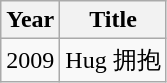<table class="wikitable">
<tr>
<th>Year</th>
<th>Title</th>
</tr>
<tr>
<td>2009</td>
<td>Hug 拥抱</td>
</tr>
</table>
